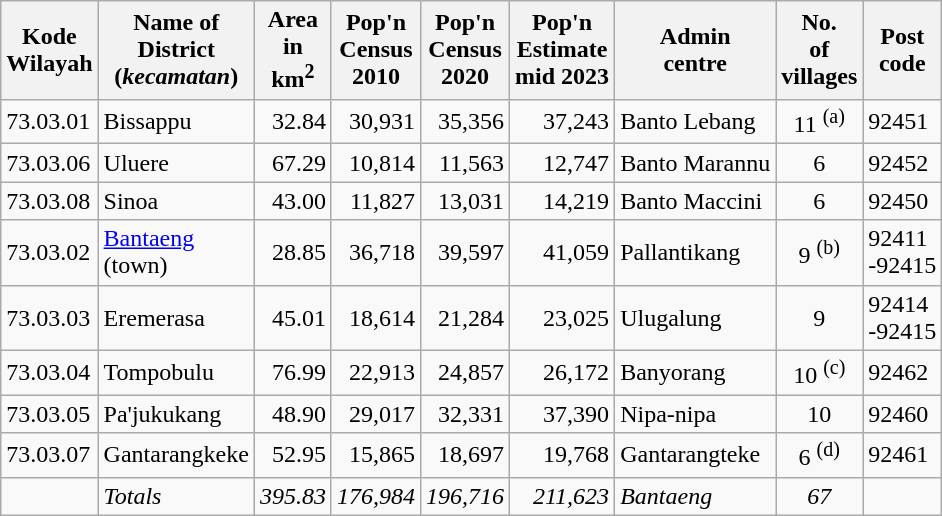<table class="sortable wikitable">
<tr>
<th>Kode <br>Wilayah</th>
<th>Name of<br>District<br>(<em>kecamatan</em>)</th>
<th>Area<br>in<br> km<sup>2</sup></th>
<th>Pop'n<br>Census<br>2010</th>
<th>Pop'n<br>Census<br>2020</th>
<th>Pop'n<br>Estimate<br>mid 2023</th>
<th>Admin<br>centre</th>
<th>No. <br>of <br>villages</th>
<th>Post<br>code</th>
</tr>
<tr>
<td>73.03.01</td>
<td>Bissappu</td>
<td align="right">32.84</td>
<td align="right">30,931</td>
<td align="right">35,356</td>
<td align="right">37,243</td>
<td>Banto Lebang</td>
<td align="center">11 <sup>(a)</sup></td>
<td>92451</td>
</tr>
<tr>
<td>73.03.06</td>
<td>Uluere</td>
<td align="right">67.29</td>
<td align="right">10,814</td>
<td align="right">11,563</td>
<td align="right">12,747</td>
<td>Banto Marannu</td>
<td align="center">6</td>
<td>92452</td>
</tr>
<tr>
<td>73.03.08</td>
<td>Sinoa</td>
<td align="right">43.00</td>
<td align="right">11,827</td>
<td align="right">13,031</td>
<td align="right">14,219</td>
<td>Banto Maccini</td>
<td align="center">6</td>
<td>92450</td>
</tr>
<tr>
<td>73.03.02</td>
<td><a href='#'>Bantaeng</a> <br>(town)</td>
<td align="right">28.85</td>
<td align="right">36,718</td>
<td align="right">39,597</td>
<td align="right">41,059</td>
<td>Pallantikang</td>
<td align="center">9 <sup>(b)</sup></td>
<td>92411<br>-92415</td>
</tr>
<tr>
<td>73.03.03</td>
<td>Eremerasa</td>
<td align="right">45.01</td>
<td align="right">18,614</td>
<td align="right">21,284</td>
<td align="right">23,025</td>
<td>Ulugalung</td>
<td align="center">9</td>
<td>92414<br>-92415</td>
</tr>
<tr>
<td>73.03.04</td>
<td>Tompobulu</td>
<td align="right">76.99</td>
<td align="right">22,913</td>
<td align="right">24,857</td>
<td align="right">26,172</td>
<td>Banyorang</td>
<td align="center">10 <sup>(c)</sup></td>
<td>92462</td>
</tr>
<tr>
<td>73.03.05</td>
<td>Pa'jukukang</td>
<td align="right">48.90</td>
<td align="right">29,017</td>
<td align="right">32,331</td>
<td align="right">37,390</td>
<td>Nipa-nipa</td>
<td align="center">10</td>
<td>92460</td>
</tr>
<tr>
<td>73.03.07</td>
<td>Gantarangkeke</td>
<td align="right">52.95</td>
<td align="right">15,865</td>
<td align="right">18,697</td>
<td align="right">19,768</td>
<td>Gantarangteke</td>
<td align="center">6 <sup>(d)</sup></td>
<td>92461</td>
</tr>
<tr>
<td></td>
<td><em>Totals</em></td>
<td align="right"><em>395.83</em></td>
<td align="right"><em>176,984</em></td>
<td align="right"><em>196,716</em></td>
<td align="right"><em>211,623</em></td>
<td><em>Bantaeng</em></td>
<td align="center"><em>67</em></td>
<td></td>
</tr>
</table>
